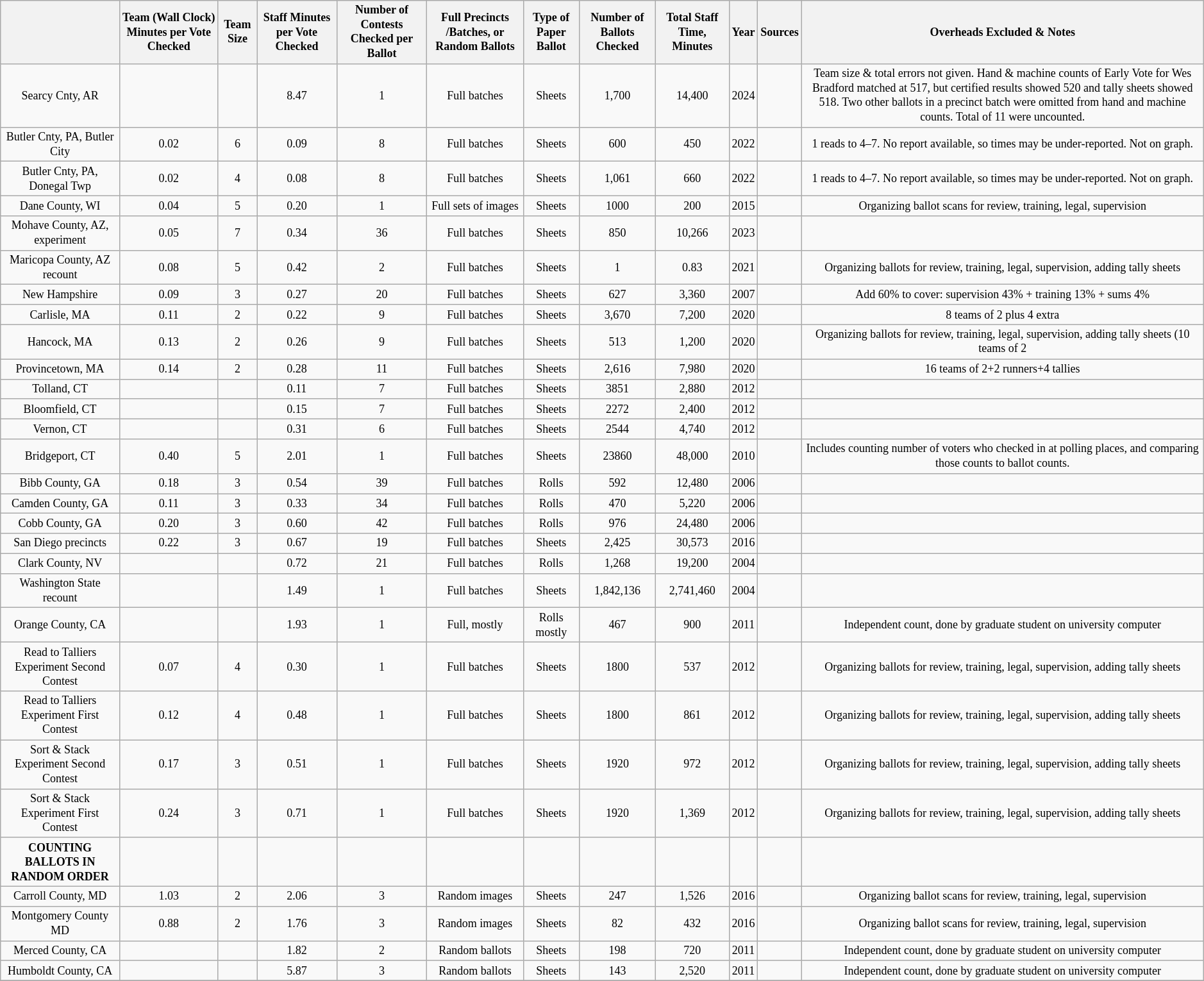<table class="wikitable sortable" style="font-size: 75%; text-align: center; ">
<tr>
<th></th>
<th>Team (Wall Clock) Minutes per Vote Checked</th>
<th>Team Size</th>
<th>Staff Minutes per Vote Checked</th>
<th>Number of Contests Checked per Ballot</th>
<th>Full Precincts /Batches, or Random Ballots</th>
<th>Type of Paper Ballot</th>
<th>Number of Ballots Checked</th>
<th>Total Staff Time, Minutes</th>
<th>Year</th>
<th>Sources</th>
<th>Overheads Excluded & Notes</th>
</tr>
<tr>
<td>Searcy Cnty, AR</td>
<td></td>
<td></td>
<td>8.47</td>
<td>1</td>
<td>Full batches</td>
<td>Sheets</td>
<td>1,700</td>
<td>14,400</td>
<td>2024</td>
<td></td>
<td>Team size & total errors not given. Hand & machine counts of Early Vote for Wes Bradford matched at 517, but certified results showed 520 and tally sheets showed 518. Two other ballots in a precinct batch were omitted from hand and machine counts. Total of 11 were uncounted.</td>
</tr>
<tr>
<td>Butler Cnty, PA, Butler City</td>
<td>0.02</td>
<td>6</td>
<td>0.09</td>
<td>8</td>
<td>Full batches</td>
<td>Sheets</td>
<td>600</td>
<td>450</td>
<td>2022</td>
<td></td>
<td>1 reads to 4–7. No report available, so times may be under-reported. Not on graph.</td>
</tr>
<tr>
<td>Butler Cnty, PA, Donegal Twp</td>
<td>0.02</td>
<td>4</td>
<td>0.08</td>
<td>8</td>
<td>Full batches</td>
<td>Sheets</td>
<td>1,061</td>
<td>660</td>
<td>2022</td>
<td></td>
<td>1 reads to 4–7. No report available, so times may be under-reported. Not on graph.</td>
</tr>
<tr>
<td>Dane County, WI</td>
<td>0.04</td>
<td>5</td>
<td>0.20</td>
<td>1</td>
<td>Full sets of images</td>
<td>Sheets</td>
<td>1000</td>
<td>200</td>
<td>2015</td>
<td></td>
<td>Organizing ballot scans for review, training, legal, supervision</td>
</tr>
<tr>
<td>Mohave County, AZ, experiment</td>
<td>0.05</td>
<td>7</td>
<td>0.34</td>
<td>36</td>
<td>Full batches</td>
<td>Sheets</td>
<td>850</td>
<td>10,266</td>
<td>2023</td>
<td></td>
<td></td>
</tr>
<tr>
<td>Maricopa County, AZ recount</td>
<td>0.08</td>
<td>5</td>
<td>0.42</td>
<td>2</td>
<td>Full batches</td>
<td>Sheets</td>
<td>1</td>
<td>0.83</td>
<td>2021</td>
<td></td>
<td>Organizing ballots for review, training, legal, supervision, adding tally sheets</td>
</tr>
<tr>
<td>New Hampshire</td>
<td>0.09</td>
<td>3</td>
<td>0.27</td>
<td>20</td>
<td>Full batches</td>
<td>Sheets</td>
<td>627</td>
<td>3,360</td>
<td>2007</td>
<td></td>
<td>Add 60% to cover: supervision 43% + training 13% + sums 4%</td>
</tr>
<tr>
<td>Carlisle, MA</td>
<td>0.11</td>
<td>2</td>
<td>0.22</td>
<td>9</td>
<td>Full batches</td>
<td>Sheets</td>
<td>3,670</td>
<td>7,200</td>
<td>2020</td>
<td></td>
<td>8 teams of 2 plus 4 extra</td>
</tr>
<tr>
<td>Hancock, MA</td>
<td>0.13</td>
<td>2</td>
<td>0.26</td>
<td>9</td>
<td>Full batches</td>
<td>Sheets</td>
<td>513</td>
<td>1,200</td>
<td>2020</td>
<td></td>
<td>Organizing ballots for review, training, legal, supervision, adding tally sheets (10 teams of 2</td>
</tr>
<tr>
<td>Provincetown, MA</td>
<td>0.14</td>
<td>2</td>
<td>0.28</td>
<td>11</td>
<td>Full batches</td>
<td>Sheets</td>
<td>2,616</td>
<td>7,980</td>
<td>2020</td>
<td></td>
<td>16 teams of 2+2 runners+4 tallies</td>
</tr>
<tr>
<td>Tolland, CT</td>
<td></td>
<td></td>
<td>0.11</td>
<td>7</td>
<td>Full batches</td>
<td>Sheets</td>
<td>3851</td>
<td>2,880</td>
<td>2012</td>
<td></td>
<td></td>
</tr>
<tr>
<td>Bloomfield, CT</td>
<td></td>
<td></td>
<td>0.15</td>
<td>7</td>
<td>Full batches</td>
<td>Sheets</td>
<td>2272</td>
<td>2,400</td>
<td>2012</td>
<td></td>
<td></td>
</tr>
<tr>
<td>Vernon, CT</td>
<td></td>
<td></td>
<td>0.31</td>
<td>6</td>
<td>Full batches</td>
<td>Sheets</td>
<td>2544</td>
<td>4,740</td>
<td>2012</td>
<td></td>
<td></td>
</tr>
<tr>
<td>Bridgeport, CT</td>
<td>0.40</td>
<td>5</td>
<td>2.01</td>
<td>1</td>
<td>Full batches</td>
<td>Sheets</td>
<td>23860</td>
<td>48,000</td>
<td>2010</td>
<td></td>
<td>Includes counting number of voters who checked in at polling places, and comparing those counts to ballot counts.</td>
</tr>
<tr>
<td>Bibb County, GA</td>
<td>0.18</td>
<td>3</td>
<td>0.54</td>
<td>39</td>
<td>Full batches</td>
<td>Rolls</td>
<td>592</td>
<td>12,480</td>
<td>2006</td>
<td></td>
<td></td>
</tr>
<tr>
<td>Camden County, GA</td>
<td>0.11</td>
<td>3</td>
<td>0.33</td>
<td>34</td>
<td>Full batches</td>
<td>Rolls</td>
<td>470</td>
<td>5,220</td>
<td>2006</td>
<td></td>
<td></td>
</tr>
<tr>
<td>Cobb County, GA</td>
<td>0.20</td>
<td>3</td>
<td>0.60</td>
<td>42</td>
<td>Full batches</td>
<td>Rolls</td>
<td>976</td>
<td>24,480</td>
<td>2006</td>
<td></td>
<td></td>
</tr>
<tr>
<td>San Diego precincts</td>
<td>0.22</td>
<td>3</td>
<td>0.67</td>
<td>19</td>
<td>Full batches</td>
<td>Sheets</td>
<td>2,425</td>
<td>30,573</td>
<td>2016</td>
<td></td>
<td></td>
</tr>
<tr>
<td>Clark County, NV</td>
<td></td>
<td></td>
<td>0.72</td>
<td>21</td>
<td>Full batches</td>
<td>Rolls</td>
<td>1,268</td>
<td>19,200</td>
<td>2004</td>
<td></td>
<td></td>
</tr>
<tr>
<td>Washington State recount</td>
<td></td>
<td></td>
<td>1.49</td>
<td>1</td>
<td>Full batches</td>
<td>Sheets</td>
<td>1,842,136</td>
<td>2,741,460</td>
<td>2004</td>
<td></td>
<td></td>
</tr>
<tr>
<td>Orange County, CA</td>
<td></td>
<td></td>
<td>1.93</td>
<td>1</td>
<td>Full, mostly</td>
<td>Rolls mostly</td>
<td>467</td>
<td>900</td>
<td>2011</td>
<td></td>
<td>Independent count, done by graduate student on university computer</td>
</tr>
<tr>
<td>Read to Talliers Experiment Second Contest</td>
<td>0.07</td>
<td>4</td>
<td>0.30</td>
<td>1</td>
<td>Full batches</td>
<td>Sheets</td>
<td>1800</td>
<td>537</td>
<td>2012</td>
<td></td>
<td>Organizing ballots for review, training, legal, supervision, adding tally sheets</td>
</tr>
<tr>
<td>Read to Talliers Experiment First Contest</td>
<td>0.12</td>
<td>4</td>
<td>0.48</td>
<td>1</td>
<td>Full batches</td>
<td>Sheets</td>
<td>1800</td>
<td>861</td>
<td>2012</td>
<td></td>
<td>Organizing ballots for review, training, legal, supervision, adding tally sheets</td>
</tr>
<tr>
<td>Sort & Stack Experiment Second Contest</td>
<td>0.17</td>
<td>3</td>
<td>0.51</td>
<td>1</td>
<td>Full batches</td>
<td>Sheets</td>
<td>1920</td>
<td>972</td>
<td>2012</td>
<td></td>
<td>Organizing ballots for review, training, legal, supervision, adding tally sheets</td>
</tr>
<tr>
<td>Sort & Stack Experiment First Contest</td>
<td>0.24</td>
<td>3</td>
<td>0.71</td>
<td>1</td>
<td>Full batches</td>
<td>Sheets</td>
<td>1920</td>
<td>1,369</td>
<td>2012</td>
<td></td>
<td>Organizing ballots for review, training, legal, supervision, adding tally sheets</td>
</tr>
<tr>
<td><strong>COUNTING  BALLOTS IN RANDOM ORDER</strong></td>
<td></td>
<td></td>
<td></td>
<td></td>
<td></td>
<td></td>
<td></td>
<td></td>
<td></td>
<td></td>
<td></td>
</tr>
<tr>
<td>Carroll County, MD</td>
<td>1.03</td>
<td>2</td>
<td>2.06</td>
<td>3</td>
<td>Random images</td>
<td>Sheets</td>
<td>247</td>
<td>1,526</td>
<td>2016</td>
<td></td>
<td>Organizing ballot scans for review, training, legal, supervision</td>
</tr>
<tr>
<td>Montgomery County MD</td>
<td>0.88</td>
<td>2</td>
<td>1.76</td>
<td>3</td>
<td>Random images</td>
<td>Sheets</td>
<td>82</td>
<td>432</td>
<td>2016</td>
<td></td>
<td>Organizing ballot scans for review, training, legal, supervision</td>
</tr>
<tr>
<td>Merced County, CA</td>
<td></td>
<td></td>
<td>1.82</td>
<td>2</td>
<td>Random ballots</td>
<td>Sheets</td>
<td>198</td>
<td>720</td>
<td>2011</td>
<td></td>
<td>Independent count, done by graduate student on university computer</td>
</tr>
<tr>
<td>Humboldt County, CA</td>
<td></td>
<td></td>
<td>5.87</td>
<td>3</td>
<td>Random ballots</td>
<td>Sheets</td>
<td>143</td>
<td>2,520</td>
<td>2011</td>
<td></td>
<td>Independent count, done by graduate student on university computer</td>
</tr>
<tr>
</tr>
</table>
